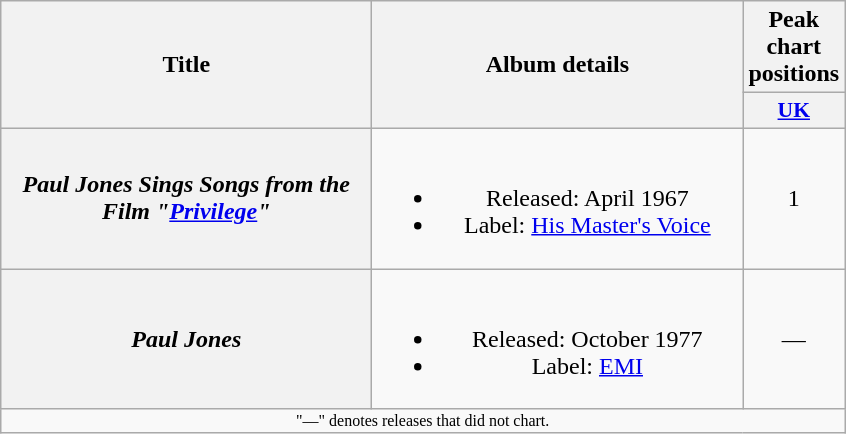<table class="wikitable plainrowheaders" style="text-align:center;">
<tr>
<th rowspan="2" scope="col" style="width:15em;">Title</th>
<th rowspan="2" scope="col" style="width:15em;">Album details</th>
<th>Peak chart positions</th>
</tr>
<tr>
<th scope="col" style="width:2em;font-size:90%;"><a href='#'>UK</a><br></th>
</tr>
<tr>
<th scope="row"><em>Paul Jones Sings Songs from the Film "<a href='#'>Privilege</a>"</em></th>
<td><br><ul><li>Released: April 1967</li><li>Label: <a href='#'>His Master's Voice</a></li></ul></td>
<td>1</td>
</tr>
<tr>
<th scope="row"><em>Paul Jones</em></th>
<td><br><ul><li>Released: October 1977</li><li>Label: <a href='#'>EMI</a></li></ul></td>
<td>—</td>
</tr>
<tr>
<td colspan="3" style="font-size:8pt">"—" denotes releases that did not chart.</td>
</tr>
</table>
